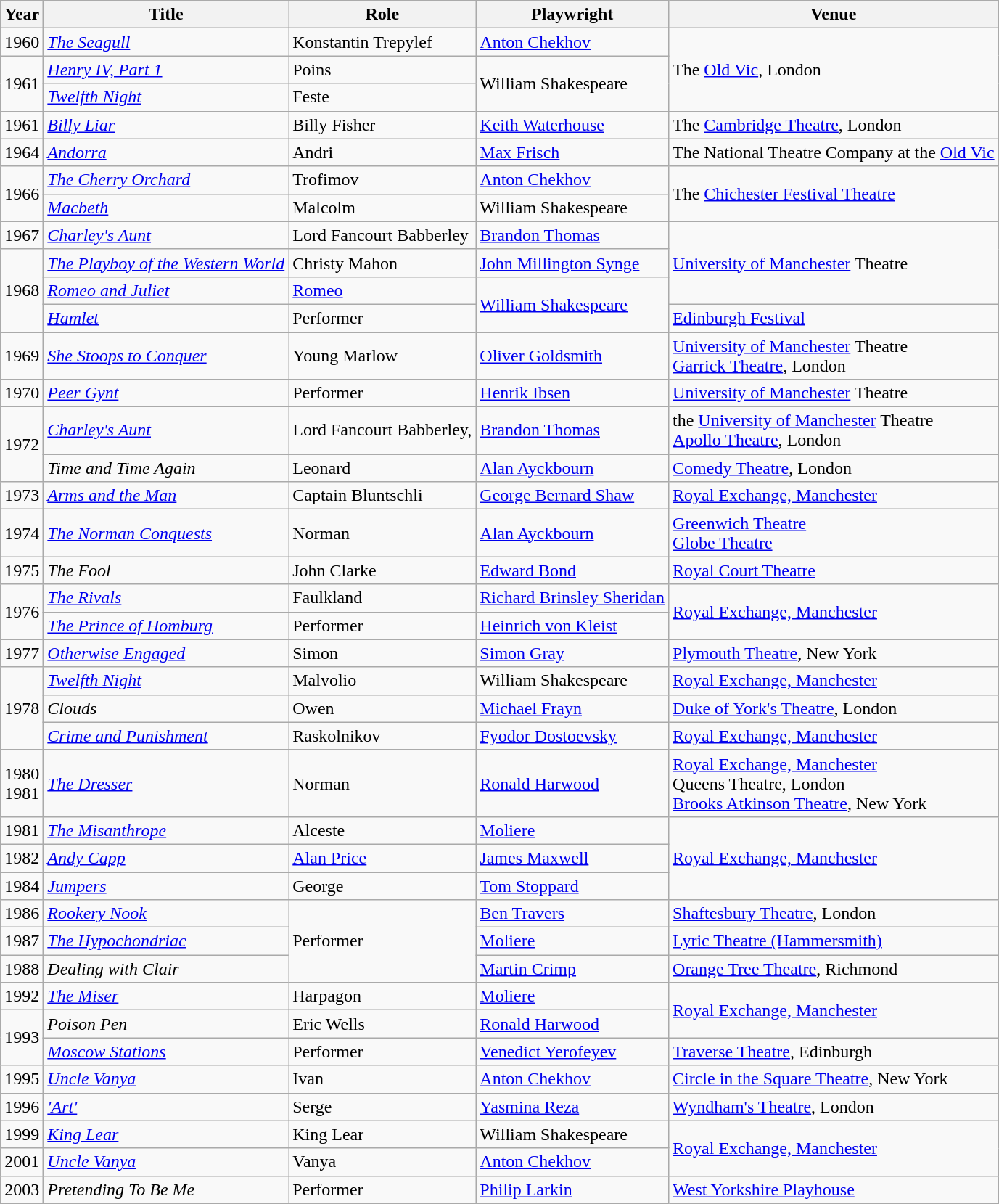<table class="wikitable sortable">
<tr>
<th>Year</th>
<th>Title</th>
<th>Role</th>
<th>Playwright</th>
<th class="unsortable">Venue</th>
</tr>
<tr>
<td>1960</td>
<td><em><a href='#'>The Seagull</a></em></td>
<td>Konstantin Trepylef</td>
<td><a href='#'>Anton Chekhov</a></td>
<td rowspan="3">The <a href='#'>Old Vic</a>, London</td>
</tr>
<tr>
<td rowspan="2">1961</td>
<td><em><a href='#'>Henry IV, Part 1</a></em></td>
<td>Poins</td>
<td rowspan="2">William Shakespeare</td>
</tr>
<tr>
<td><em><a href='#'>Twelfth Night</a></em></td>
<td>Feste</td>
</tr>
<tr>
<td>1961</td>
<td><em><a href='#'>Billy Liar</a></em></td>
<td>Billy Fisher</td>
<td><a href='#'>Keith Waterhouse</a></td>
<td>The <a href='#'>Cambridge Theatre</a>, London</td>
</tr>
<tr>
<td>1964</td>
<td><em><a href='#'>Andorra</a></em></td>
<td>Andri</td>
<td><a href='#'>Max Frisch</a></td>
<td>The National Theatre Company at the <a href='#'>Old Vic</a></td>
</tr>
<tr>
<td rowspan="2">1966</td>
<td><em><a href='#'>The Cherry Orchard</a></em></td>
<td>Trofimov</td>
<td><a href='#'>Anton Chekhov</a></td>
<td rowspan="2">The <a href='#'>Chichester Festival Theatre</a></td>
</tr>
<tr>
<td><em><a href='#'>Macbeth</a></em></td>
<td>Malcolm</td>
<td>William Shakespeare</td>
</tr>
<tr>
<td>1967</td>
<td><em><a href='#'>Charley's Aunt</a></em></td>
<td>Lord Fancourt Babberley</td>
<td><a href='#'>Brandon Thomas</a></td>
<td rowspan="3"><a href='#'>University of Manchester</a> Theatre</td>
</tr>
<tr>
<td rowspan="3">1968</td>
<td><em><a href='#'>The Playboy of the Western World</a></em></td>
<td>Christy Mahon</td>
<td><a href='#'>John Millington Synge</a></td>
</tr>
<tr>
<td><em><a href='#'>Romeo and Juliet</a></em></td>
<td><a href='#'>Romeo</a></td>
<td rowspan="2"><a href='#'>William Shakespeare</a></td>
</tr>
<tr>
<td><em><a href='#'>Hamlet</a></em></td>
<td>Performer</td>
<td><a href='#'>Edinburgh Festival</a></td>
</tr>
<tr>
<td>1969</td>
<td><em><a href='#'>She Stoops to Conquer</a></em></td>
<td>Young Marlow</td>
<td><a href='#'>Oliver Goldsmith</a></td>
<td><a href='#'>University of Manchester</a> Theatre <br> <a href='#'>Garrick Theatre</a>, London</td>
</tr>
<tr>
<td>1970</td>
<td><em><a href='#'>Peer Gynt</a></em></td>
<td>Performer</td>
<td><a href='#'>Henrik Ibsen</a></td>
<td><a href='#'>University of Manchester</a> Theatre</td>
</tr>
<tr>
<td rowspan="2">1972</td>
<td><em><a href='#'>Charley's Aunt</a></em></td>
<td>Lord Fancourt Babberley,</td>
<td><a href='#'>Brandon Thomas</a></td>
<td>the <a href='#'>University of Manchester</a> Theatre <br> <a href='#'>Apollo Theatre</a>, London</td>
</tr>
<tr>
<td><em>Time and Time Again</em></td>
<td>Leonard</td>
<td><a href='#'>Alan Ayckbourn</a></td>
<td><a href='#'>Comedy Theatre</a>, London</td>
</tr>
<tr>
<td>1973</td>
<td><em><a href='#'>Arms and the Man</a></em></td>
<td>Captain Bluntschli</td>
<td><a href='#'>George Bernard Shaw</a></td>
<td><a href='#'>Royal Exchange, Manchester</a></td>
</tr>
<tr>
<td>1974</td>
<td><em><a href='#'>The Norman Conquests</a></em></td>
<td>Norman</td>
<td><a href='#'>Alan Ayckbourn</a></td>
<td><a href='#'>Greenwich Theatre</a> <br> <a href='#'>Globe Theatre</a></td>
</tr>
<tr>
<td>1975</td>
<td><em>The Fool</em></td>
<td>John Clarke</td>
<td><a href='#'>Edward Bond</a></td>
<td><a href='#'>Royal Court Theatre</a></td>
</tr>
<tr>
<td rowspan="2">1976</td>
<td><em><a href='#'>The Rivals</a></em></td>
<td>Faulkland</td>
<td><a href='#'>Richard Brinsley Sheridan</a></td>
<td rowspan="2"><a href='#'>Royal Exchange, Manchester</a></td>
</tr>
<tr>
<td><em><a href='#'>The Prince of Homburg</a></em></td>
<td>Performer</td>
<td><a href='#'>Heinrich von Kleist</a></td>
</tr>
<tr>
<td>1977</td>
<td><em><a href='#'>Otherwise Engaged</a></em></td>
<td>Simon</td>
<td><a href='#'>Simon Gray</a></td>
<td><a href='#'>Plymouth Theatre</a>, New York</td>
</tr>
<tr>
<td rowspan="3">1978</td>
<td><em><a href='#'>Twelfth Night</a></em></td>
<td>Malvolio</td>
<td>William Shakespeare</td>
<td><a href='#'>Royal Exchange, Manchester</a></td>
</tr>
<tr>
<td><em>Clouds</em></td>
<td>Owen</td>
<td><a href='#'>Michael Frayn</a></td>
<td><a href='#'>Duke of York's Theatre</a>, London</td>
</tr>
<tr>
<td><em><a href='#'>Crime and Punishment</a></em></td>
<td>Raskolnikov</td>
<td><a href='#'>Fyodor Dostoevsky</a></td>
<td><a href='#'>Royal Exchange, Manchester</a></td>
</tr>
<tr>
<td>1980 <br> 1981</td>
<td><em><a href='#'>The Dresser</a></em></td>
<td>Norman</td>
<td><a href='#'>Ronald Harwood</a></td>
<td><a href='#'>Royal Exchange, Manchester</a> <br> Queens Theatre, London <br> <a href='#'>Brooks Atkinson Theatre</a>, New York</td>
</tr>
<tr>
<td>1981</td>
<td><em><a href='#'>The Misanthrope</a></em></td>
<td>Alceste</td>
<td><a href='#'>Moliere</a></td>
<td rowspan="3"><a href='#'>Royal Exchange, Manchester</a></td>
</tr>
<tr>
<td>1982</td>
<td><em><a href='#'>Andy Capp</a></em></td>
<td><a href='#'>Alan Price</a></td>
<td><a href='#'>James Maxwell</a></td>
</tr>
<tr>
<td>1984</td>
<td><em><a href='#'>Jumpers</a></em></td>
<td>George</td>
<td><a href='#'>Tom Stoppard</a></td>
</tr>
<tr>
<td>1986</td>
<td><em><a href='#'>Rookery Nook</a></em></td>
<td rowspan="3">Performer</td>
<td><a href='#'>Ben Travers</a></td>
<td><a href='#'>Shaftesbury Theatre</a>, London</td>
</tr>
<tr>
<td>1987</td>
<td><em><a href='#'>The Hypochondriac</a></em></td>
<td><a href='#'>Moliere</a></td>
<td><a href='#'>Lyric Theatre (Hammersmith)</a></td>
</tr>
<tr>
<td>1988</td>
<td><em>Dealing with Clair</em></td>
<td><a href='#'>Martin Crimp</a></td>
<td><a href='#'>Orange Tree Theatre</a>, Richmond</td>
</tr>
<tr>
<td>1992</td>
<td><em><a href='#'>The Miser</a></em></td>
<td>Harpagon</td>
<td><a href='#'>Moliere</a></td>
<td rowspan="2"><a href='#'>Royal Exchange, Manchester</a></td>
</tr>
<tr>
<td rowspan="2">1993</td>
<td><em>Poison Pen</em></td>
<td>Eric Wells</td>
<td><a href='#'>Ronald Harwood</a></td>
</tr>
<tr>
<td><em><a href='#'>Moscow Stations</a></em></td>
<td>Performer</td>
<td><a href='#'>Venedict Yerofeyev</a></td>
<td><a href='#'>Traverse Theatre</a>, Edinburgh</td>
</tr>
<tr>
<td>1995</td>
<td><em><a href='#'>Uncle Vanya</a></em></td>
<td>Ivan</td>
<td><a href='#'>Anton Chekhov</a></td>
<td><a href='#'>Circle in the Square Theatre</a>, New York</td>
</tr>
<tr>
<td>1996</td>
<td><em><a href='#'>'Art'</a></em></td>
<td>Serge</td>
<td><a href='#'>Yasmina Reza</a></td>
<td><a href='#'>Wyndham's Theatre</a>, London</td>
</tr>
<tr>
<td>1999</td>
<td><em><a href='#'>King Lear</a></em></td>
<td>King Lear</td>
<td>William Shakespeare</td>
<td rowspan="2"><a href='#'>Royal Exchange, Manchester</a></td>
</tr>
<tr>
<td>2001</td>
<td><em><a href='#'>Uncle Vanya</a></em></td>
<td>Vanya</td>
<td><a href='#'>Anton Chekhov</a></td>
</tr>
<tr>
<td>2003</td>
<td><em>Pretending To Be Me</em></td>
<td>Performer</td>
<td><a href='#'>Philip Larkin</a></td>
<td><a href='#'>West Yorkshire Playhouse</a></td>
</tr>
</table>
